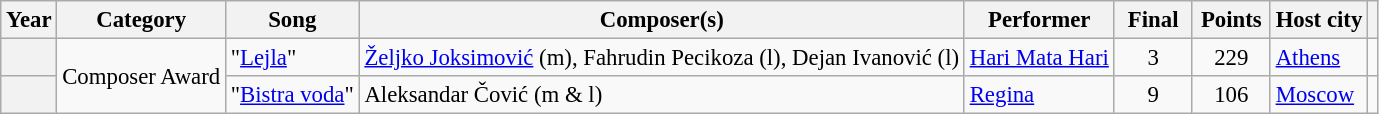<table class="wikitable plainrowheaders" style="font-size: 95%">
<tr>
<th>Year</th>
<th>Category</th>
<th>Song</th>
<th>Composer(s)<br></th>
<th>Performer</th>
<th style="width:45px;">Final</th>
<th style="width:45px;">Points</th>
<th>Host city</th>
<th></th>
</tr>
<tr>
<th scope="row"></th>
<td rowspan=2>Composer Award</td>
<td>"<a href='#'>Lejla</a>"</td>
<td><a href='#'>Željko Joksimović</a> (m), Fahrudin Pecikoza (l), Dejan Ivanović (l)</td>
<td><a href='#'>Hari Mata Hari</a></td>
<td style="text-align:center;">3</td>
<td style="text-align:center;">229</td>
<td> <a href='#'>Athens</a></td>
<td></td>
</tr>
<tr>
<th scope="row"></th>
<td>"<a href='#'>Bistra voda</a>"</td>
<td>Aleksandar Čović (m & l)</td>
<td><a href='#'>Regina</a></td>
<td style="text-align:center;">9</td>
<td style="text-align:center;">106</td>
<td> <a href='#'>Moscow</a></td>
<td></td>
</tr>
</table>
